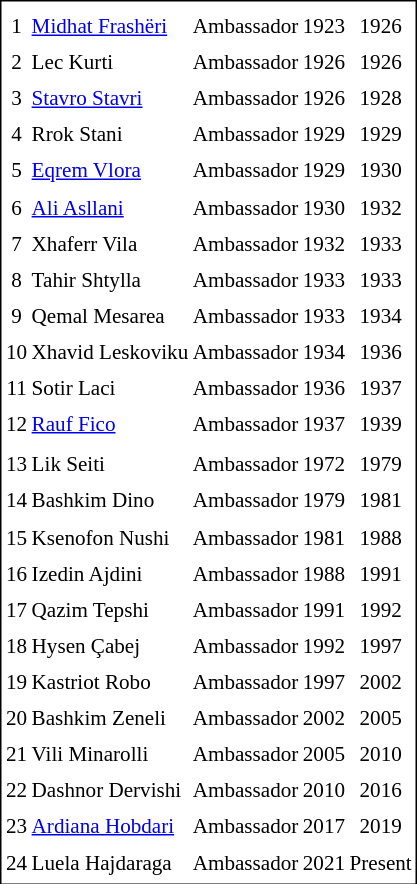<table cellpadding="0" cellspacing="3" style="border:1px solid #000000; font-size:88%; line-height: 1.5em;">
<tr>
<td><strong></strong></td>
<td><strong></strong></td>
<td><strong></strong></td>
<td colspan="2"></td>
</tr>
<tr>
<td align=center>1</td>
<td><a href='#'>Midhat Frashëri</a></td>
<td>Ambassador</td>
<td align=center>1923</td>
<td align=center>1926</td>
</tr>
<tr>
<td align=center>2</td>
<td>Lec Kurti</td>
<td>Ambassador</td>
<td align=center>1926</td>
<td align=center>1926</td>
</tr>
<tr>
<td align=center>3</td>
<td><a href='#'>Stavro Stavri</a></td>
<td>Ambassador</td>
<td align=center>1926</td>
<td align=center>1928</td>
</tr>
<tr>
<td align=center>4</td>
<td>Rrok Stani</td>
<td>Ambassador</td>
<td align=center>1929</td>
<td align=center>1929</td>
</tr>
<tr>
<td align=center>5</td>
<td><a href='#'>Eqrem Vlora</a></td>
<td>Ambassador</td>
<td align=center>1929</td>
<td align=center>1930</td>
</tr>
<tr>
<td align=center>6</td>
<td><a href='#'>Ali Asllani</a></td>
<td>Ambassador</td>
<td align=center>1930</td>
<td align=center>1932</td>
</tr>
<tr>
<td align=center>7</td>
<td>Xhaferr Vila</td>
<td>Ambassador</td>
<td align=center>1932</td>
<td align=center>1933</td>
</tr>
<tr>
<td align=center>8</td>
<td>Tahir Shtylla</td>
<td>Ambassador</td>
<td align=center>1933</td>
<td align=center>1933</td>
</tr>
<tr>
<td align=center>9</td>
<td>Qemal Mesarea</td>
<td>Ambassador</td>
<td align=center>1933</td>
<td align=center>1934</td>
</tr>
<tr>
<td align=center>10</td>
<td>Xhavid Leskoviku</td>
<td>Ambassador</td>
<td align=center>1934</td>
<td align=center>1936</td>
</tr>
<tr>
<td align=center>11</td>
<td>Sotir Laci</td>
<td>Ambassador</td>
<td align=center>1936</td>
<td align=center>1937</td>
</tr>
<tr>
<td align=center>12</td>
<td><a href='#'>Rauf Fico</a></td>
<td>Ambassador</td>
<td align=center>1937</td>
<td align=center>1939</td>
</tr>
<tr>
<td colspan="8" align=center></td>
</tr>
<tr>
<td align=center>13</td>
<td>Lik Seiti</td>
<td>Ambassador</td>
<td align=center>1972</td>
<td align=center>1979</td>
</tr>
<tr>
<td align=center>14</td>
<td>Bashkim Dino</td>
<td>Ambassador</td>
<td align=center>1979</td>
<td align=center>1981</td>
</tr>
<tr>
<td align=center>15</td>
<td>Ksenofon Nushi</td>
<td>Ambassador</td>
<td align=center>1981</td>
<td align=center>1988</td>
</tr>
<tr>
<td align=center>16</td>
<td>Izedin Ajdini</td>
<td>Ambassador</td>
<td align=center>1988</td>
<td align=center>1991</td>
</tr>
<tr>
<td align=center>17</td>
<td>Qazim Tepshi</td>
<td>Ambassador</td>
<td align=center>1991</td>
<td align=center>1992</td>
</tr>
<tr>
<td align=center>18</td>
<td>Hysen Çabej</td>
<td>Ambassador</td>
<td align=center>1992</td>
<td align=center>1997</td>
</tr>
<tr>
<td align=center>19</td>
<td>Kastriot Robo</td>
<td>Ambassador</td>
<td align=center>1997</td>
<td align=center>2002</td>
</tr>
<tr>
<td align=center>20</td>
<td>Bashkim Zeneli</td>
<td>Ambassador</td>
<td align=center>2002</td>
<td align=center>2005</td>
</tr>
<tr>
<td align=center>21</td>
<td>Vili Minarolli</td>
<td>Ambassador</td>
<td align=center>2005</td>
<td align=center>2010</td>
</tr>
<tr>
<td align=center>22</td>
<td>Dashnor Dervishi</td>
<td>Ambassador</td>
<td align=center>2010</td>
<td align=center>2016</td>
</tr>
<tr>
<td align=center>23</td>
<td><a href='#'>Ardiana Hobdari</a></td>
<td>Ambassador</td>
<td align=center>2017</td>
<td align=center>2019</td>
</tr>
<tr>
<td>24</td>
<td>Luela Hajdaraga</td>
<td>Ambassador</td>
<td>2021</td>
<td>Present</td>
</tr>
</table>
